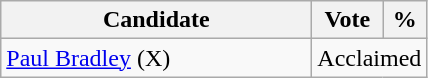<table class="wikitable">
<tr>
<th bgcolor="#DDDDFF" width="200px">Candidate</th>
<th bgcolor="#DDDDFF">Vote</th>
<th bgcolor="#DDDDFF">%</th>
</tr>
<tr>
<td><a href='#'>Paul Bradley</a> (X)</td>
<td colspan="2">Acclaimed</td>
</tr>
</table>
